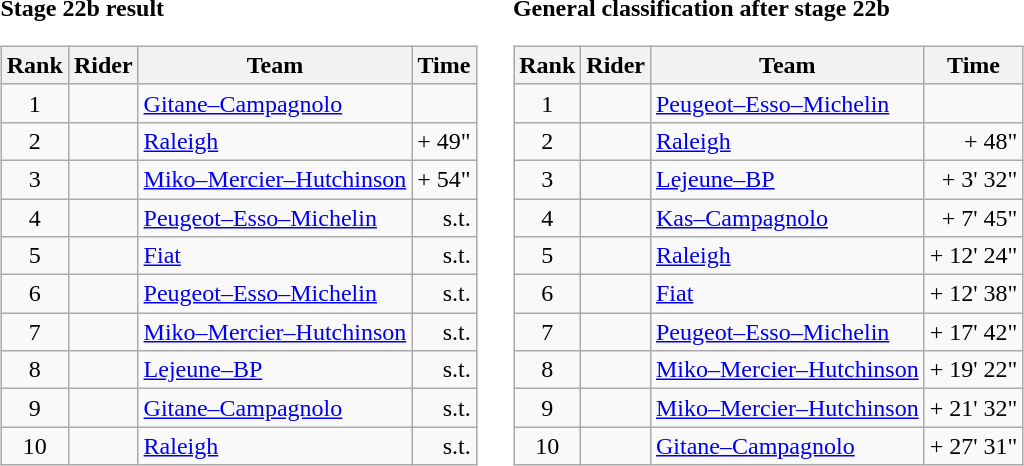<table>
<tr>
<td><strong>Stage 22b result</strong><br><table class="wikitable">
<tr>
<th scope="col">Rank</th>
<th scope="col">Rider</th>
<th scope="col">Team</th>
<th scope="col">Time</th>
</tr>
<tr>
<td style="text-align:center;">1</td>
<td></td>
<td><a href='#'>Gitane–Campagnolo</a></td>
<td style="text-align:right;"></td>
</tr>
<tr>
<td style="text-align:center;">2</td>
<td></td>
<td><a href='#'>Raleigh</a></td>
<td style="text-align:right;">+ 49"</td>
</tr>
<tr>
<td style="text-align:center;">3</td>
<td></td>
<td><a href='#'>Miko–Mercier–Hutchinson</a></td>
<td style="text-align:right;">+ 54"</td>
</tr>
<tr>
<td style="text-align:center;">4</td>
<td></td>
<td><a href='#'>Peugeot–Esso–Michelin</a></td>
<td style="text-align:right;">s.t.</td>
</tr>
<tr>
<td style="text-align:center;">5</td>
<td></td>
<td><a href='#'>Fiat</a></td>
<td style="text-align:right;">s.t.</td>
</tr>
<tr>
<td style="text-align:center;">6</td>
<td></td>
<td><a href='#'>Peugeot–Esso–Michelin</a></td>
<td style="text-align:right;">s.t.</td>
</tr>
<tr>
<td style="text-align:center;">7</td>
<td></td>
<td><a href='#'>Miko–Mercier–Hutchinson</a></td>
<td style="text-align:right;">s.t.</td>
</tr>
<tr>
<td style="text-align:center;">8</td>
<td></td>
<td><a href='#'>Lejeune–BP</a></td>
<td style="text-align:right;">s.t.</td>
</tr>
<tr>
<td style="text-align:center;">9</td>
<td></td>
<td><a href='#'>Gitane–Campagnolo</a></td>
<td style="text-align:right;">s.t.</td>
</tr>
<tr>
<td style="text-align:center;">10</td>
<td></td>
<td><a href='#'>Raleigh</a></td>
<td style="text-align:right;">s.t.</td>
</tr>
</table>
</td>
<td></td>
<td><strong>General classification after stage 22b</strong><br><table class="wikitable">
<tr>
<th scope="col">Rank</th>
<th scope="col">Rider</th>
<th scope="col">Team</th>
<th scope="col">Time</th>
</tr>
<tr>
<td style="text-align:center;">1</td>
<td> </td>
<td><a href='#'>Peugeot–Esso–Michelin</a></td>
<td style="text-align:right;"></td>
</tr>
<tr>
<td style="text-align:center;">2</td>
<td></td>
<td><a href='#'>Raleigh</a></td>
<td style="text-align:right;">+ 48"</td>
</tr>
<tr>
<td style="text-align:center;">3</td>
<td></td>
<td><a href='#'>Lejeune–BP</a></td>
<td style="text-align:right;">+ 3' 32"</td>
</tr>
<tr>
<td style="text-align:center;">4</td>
<td></td>
<td><a href='#'>Kas–Campagnolo</a></td>
<td style="text-align:right;">+ 7' 45"</td>
</tr>
<tr>
<td style="text-align:center;">5</td>
<td></td>
<td><a href='#'>Raleigh</a></td>
<td style="text-align:right;">+ 12' 24"</td>
</tr>
<tr>
<td style="text-align:center;">6</td>
<td></td>
<td><a href='#'>Fiat</a></td>
<td style="text-align:right;">+ 12' 38"</td>
</tr>
<tr>
<td style="text-align:center;">7</td>
<td></td>
<td><a href='#'>Peugeot–Esso–Michelin</a></td>
<td style="text-align:right;">+ 17' 42"</td>
</tr>
<tr>
<td style="text-align:center;">8</td>
<td></td>
<td><a href='#'>Miko–Mercier–Hutchinson</a></td>
<td style="text-align:right;">+ 19' 22"</td>
</tr>
<tr>
<td style="text-align:center;">9</td>
<td></td>
<td><a href='#'>Miko–Mercier–Hutchinson</a></td>
<td style="text-align:right;">+ 21' 32"</td>
</tr>
<tr>
<td style="text-align:center;">10</td>
<td></td>
<td><a href='#'>Gitane–Campagnolo</a></td>
<td style="text-align:right;">+ 27' 31"</td>
</tr>
</table>
</td>
</tr>
</table>
